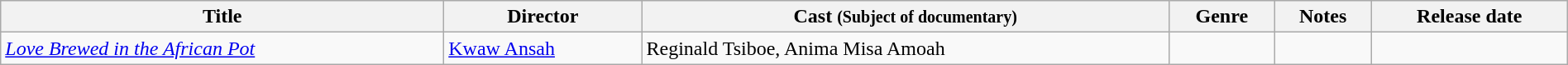<table class="wikitable sortable" style="width:100%;">
<tr>
<th>Title</th>
<th>Director</th>
<th>Cast <small>(Subject of documentary)</small></th>
<th>Genre</th>
<th>Notes</th>
<th>Release date</th>
</tr>
<tr>
<td><span></span><em><a href='#'>Love Brewed in the African Pot</a></em></td>
<td><a href='#'>Kwaw Ansah</a></td>
<td>Reginald Tsiboe, Anima Misa Amoah</td>
<td></td>
<td></td>
<td></td>
</tr>
</table>
